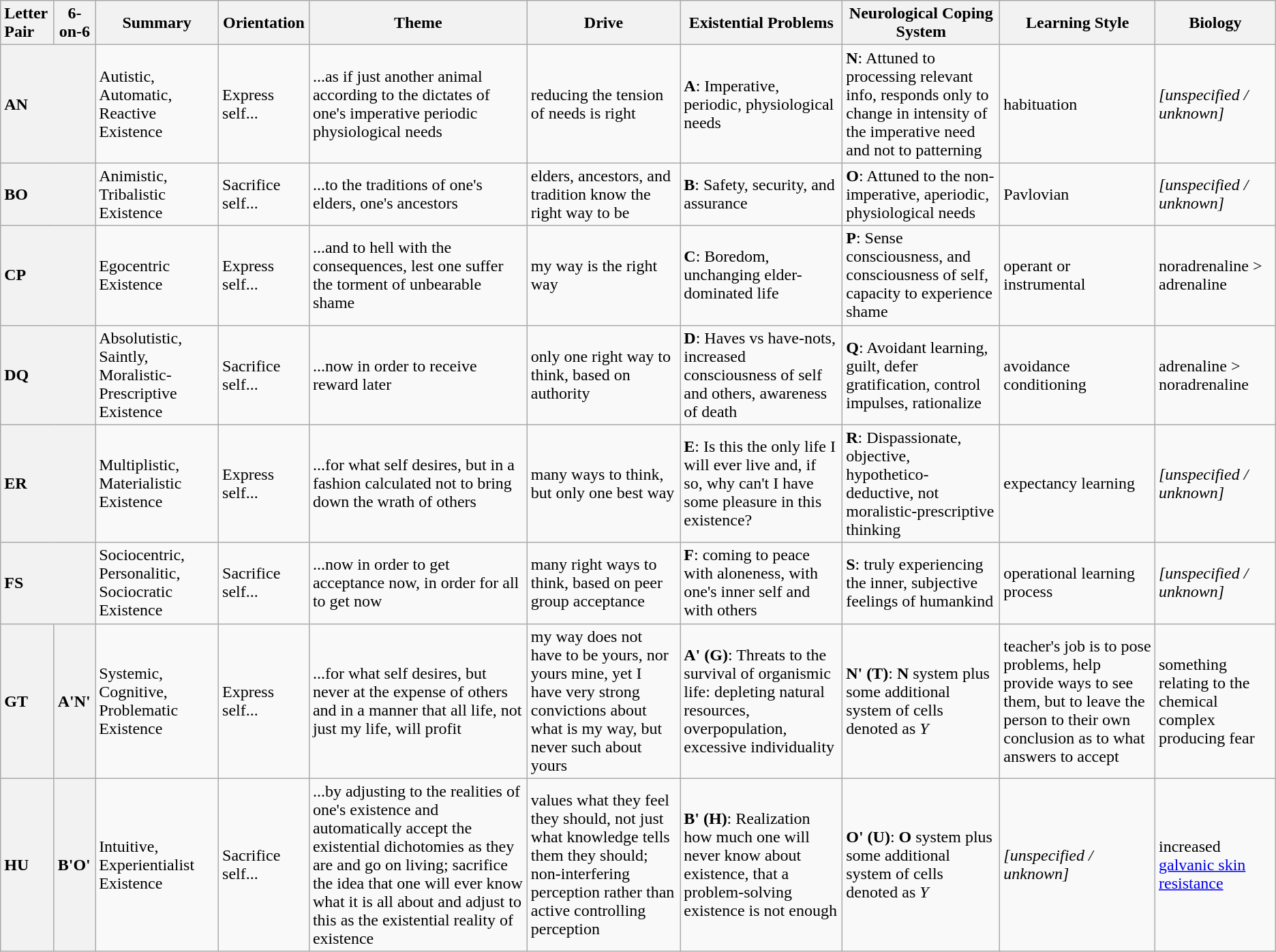<table class="wikitable">
<tr>
<th style=text-align:left>Letter Pair</th>
<th>6-on-6</th>
<th>Summary</th>
<th>Orientation</th>
<th>Theme</th>
<th>Drive</th>
<th>Existential Problems</th>
<th>Neurological Coping System</th>
<th>Learning Style</th>
<th>Biology</th>
</tr>
<tr>
<th colspan=2 style=text-align:left>AN</th>
<td>Autistic, Automatic, Reactive Existence</td>
<td>Express self...</td>
<td>...as if just another animal according to the dictates of one's imperative periodic physiological needs</td>
<td>reducing the tension of needs is right</td>
<td><strong>A</strong>: Imperative, periodic, physiological needs</td>
<td><strong>N</strong>: Attuned to processing relevant info, responds only to change in intensity of the imperative need and not to patterning</td>
<td>habituation</td>
<td><em>[unspecified / unknown]</em></td>
</tr>
<tr>
<th colspan=2 style=text-align:left>BO</th>
<td>Animistic, Tribalistic Existence</td>
<td>Sacrifice self...</td>
<td>...to the traditions of one's elders, one's ancestors</td>
<td>elders, ancestors, and tradition know the right way to be</td>
<td><strong>B</strong>: Safety, security, and assurance</td>
<td><strong>O</strong>: Attuned to the non-imperative, aperiodic, physiological needs</td>
<td>Pavlovian</td>
<td><em>[unspecified / unknown]</em></td>
</tr>
<tr>
<th colspan=2 style=text-align:left>CP</th>
<td>Egocentric Existence</td>
<td>Express self...</td>
<td>...and to hell with the consequences, lest one suffer the torment of unbearable shame</td>
<td>my way is the right way</td>
<td><strong>C</strong>: Boredom, unchanging elder-dominated life</td>
<td><strong>P</strong>: Sense consciousness, and consciousness of self, capacity to experience shame</td>
<td>operant or instrumental</td>
<td>noradrenaline > adrenaline</td>
</tr>
<tr>
<th colspan=2 style=text-align:left>DQ</th>
<td>Absolutistic, Saintly, Moralistic-Prescriptive Existence</td>
<td>Sacrifice self...</td>
<td>...now in order to receive reward later</td>
<td>only one right way to think, based on authority</td>
<td><strong>D</strong>: Haves vs have-nots, increased consciousness of self and others, awareness of death</td>
<td><strong>Q</strong>: Avoidant learning, guilt, defer gratification, control impulses, rationalize</td>
<td>avoidance conditioning</td>
<td>adrenaline > noradrenaline</td>
</tr>
<tr>
<th colspan=2 style=text-align:left>ER</th>
<td>Multiplistic, Materialistic Existence</td>
<td>Express self...</td>
<td>...for what self desires, but in a fashion calculated not to bring down the wrath of others</td>
<td>many ways to think, but only one best way</td>
<td><strong>E</strong>: Is this the only life I will ever live and, if so, why can't I have some pleasure in this existence?</td>
<td><strong>R</strong>: Dispassionate, objective, hypothetico-deductive, not moralistic-prescriptive thinking</td>
<td>expectancy learning</td>
<td><em>[unspecified / unknown]</em></td>
</tr>
<tr>
<th colspan=2 style=text-align:left>FS</th>
<td>Sociocentric, Personalitic, Sociocratic Existence</td>
<td>Sacrifice self...</td>
<td>...now in order to get acceptance now, in order for all to get now</td>
<td>many right ways to think, based on peer group acceptance</td>
<td><strong>F</strong>: coming to peace with aloneness, with one's inner self and with others</td>
<td><strong>S</strong>: truly experiencing the inner, subjective feelings of humankind</td>
<td>operational learning process</td>
<td><em>[unspecified / unknown]</em></td>
</tr>
<tr>
<th style=text-align:left>GT</th>
<th style=text-align:left>A'N'</th>
<td>Systemic, Cognitive, Problematic Existence</td>
<td>Express self...</td>
<td>...for what self desires, but never at the expense of others and in a manner that all life, not just my life, will profit</td>
<td>my way does not have to be yours, nor yours mine, yet I have very strong convictions about what is my way, but never such about yours</td>
<td><strong>A' (G)</strong>: Threats to the survival of organismic life: depleting natural resources, overpopulation, excessive individuality</td>
<td><strong>N' (T)</strong>: <strong>N</strong> system plus some additional system of cells denoted as <em>Y</em></td>
<td>teacher's job is to pose problems, help provide ways to see them, but to leave the person to their own conclusion as to what answers to accept</td>
<td>something relating to the chemical complex producing fear</td>
</tr>
<tr>
<th style=text-align:left>HU</th>
<th style=text-align:left>B'O'</th>
<td>Intuitive, Experientialist Existence</td>
<td>Sacrifice self...</td>
<td>...by adjusting to the realities of one's existence and automatically accept the existential dichotomies as they are and go on living; sacrifice the idea that one will ever know what it is all about and adjust to this as the existential reality of existence</td>
<td>values what they feel they should, not just what knowledge tells them they should; non-interfering perception rather than active controlling perception</td>
<td><strong>B' (H)</strong>: Realization how much one will never know about existence, that a problem-solving existence is not enough</td>
<td><strong>O' (U)</strong>: <strong>O</strong> system plus some additional system of cells denoted as <em>Y</em></td>
<td><em>[unspecified / unknown]</em></td>
<td>increased <a href='#'>galvanic skin resistance</a></td>
</tr>
</table>
